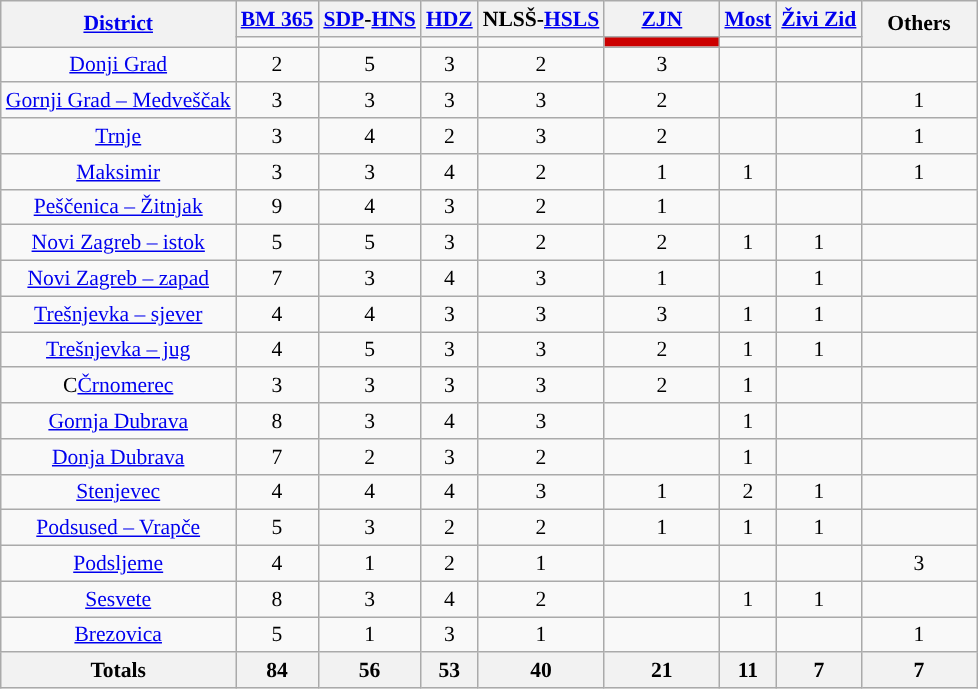<table class="wikitable" style="text-align:center; font-size:90%;">
<tr>
<th rowspan=2><a href='#'>District</a></th>
<th><a href='#'>BM 365</a></th>
<th><a href='#'>SDP</a>-<a href='#'>HNS</a></th>
<th><a href='#'>HDZ</a></th>
<th>NLSŠ-<a href='#'>HSLS</a></th>
<th><a href='#'>ZJN</a></th>
<th><a href='#'>Most</a></th>
<th><a href='#'>Živi Zid</a></th>
<th style="width:70px;" rowspan="2">Others</th>
</tr>
<tr>
<td style="background: "></td>
<td style="background: "></td>
<td style="background: "></td>
<td style="background: "></td>
<td style="background-color:#cc0000; width:70px;"></td>
<td style="background: "></td>
<td style="background: "></td>
</tr>
<tr>
<td><a href='#'>Donji Grad</a></td>
<td>2</td>
<td>5</td>
<td>3</td>
<td>2</td>
<td>3</td>
<td></td>
<td></td>
<td></td>
</tr>
<tr>
<td><a href='#'>Gornji Grad – Medveščak</a></td>
<td>3</td>
<td>3</td>
<td>3</td>
<td>3</td>
<td>2</td>
<td></td>
<td></td>
<td>1</td>
</tr>
<tr>
<td><a href='#'>Trnje</a></td>
<td>3</td>
<td>4</td>
<td>2</td>
<td>3</td>
<td>2</td>
<td></td>
<td></td>
<td>1</td>
</tr>
<tr>
<td><a href='#'>Maksimir</a></td>
<td>3</td>
<td>3</td>
<td>4</td>
<td>2</td>
<td>1</td>
<td>1</td>
<td></td>
<td>1</td>
</tr>
<tr>
<td><a href='#'>Peščenica – Žitnjak</a></td>
<td>9</td>
<td>4</td>
<td>3</td>
<td>2</td>
<td>1</td>
<td></td>
<td></td>
<td></td>
</tr>
<tr>
<td><a href='#'>Novi Zagreb – istok</a></td>
<td>5</td>
<td>5</td>
<td>3</td>
<td>2</td>
<td>2</td>
<td>1</td>
<td>1</td>
<td></td>
</tr>
<tr>
<td><a href='#'>Novi Zagreb – zapad</a></td>
<td>7</td>
<td>3</td>
<td>4</td>
<td>3</td>
<td>1</td>
<td></td>
<td>1</td>
<td></td>
</tr>
<tr>
<td><a href='#'>Trešnjevka – sjever</a></td>
<td>4</td>
<td>4</td>
<td>3</td>
<td>3</td>
<td>3</td>
<td>1</td>
<td>1</td>
<td></td>
</tr>
<tr>
<td><a href='#'>Trešnjevka – jug</a></td>
<td>4</td>
<td>5</td>
<td>3</td>
<td>3</td>
<td>2</td>
<td>1</td>
<td>1</td>
<td></td>
</tr>
<tr>
<td><span>C</span><a href='#'>Črnomerec</a></td>
<td>3</td>
<td>3</td>
<td>3</td>
<td>3</td>
<td>2</td>
<td>1</td>
<td></td>
<td></td>
</tr>
<tr>
<td><a href='#'>Gornja Dubrava</a></td>
<td>8</td>
<td>3</td>
<td>4</td>
<td>3</td>
<td></td>
<td>1</td>
<td></td>
<td></td>
</tr>
<tr>
<td><a href='#'>Donja Dubrava</a></td>
<td>7</td>
<td>2</td>
<td>3</td>
<td>2</td>
<td></td>
<td>1</td>
<td></td>
<td></td>
</tr>
<tr>
<td><a href='#'>Stenjevec</a></td>
<td>4</td>
<td>4</td>
<td>4</td>
<td>3</td>
<td>1</td>
<td>2</td>
<td>1</td>
<td></td>
</tr>
<tr>
<td><a href='#'>Podsused – Vrapče</a></td>
<td>5</td>
<td>3</td>
<td>2</td>
<td>2</td>
<td>1</td>
<td>1</td>
<td>1</td>
<td></td>
</tr>
<tr>
<td><a href='#'>Podsljeme</a></td>
<td>4</td>
<td>1</td>
<td>2</td>
<td>1</td>
<td></td>
<td></td>
<td></td>
<td>3</td>
</tr>
<tr>
<td><a href='#'>Sesvete</a></td>
<td>8</td>
<td>3</td>
<td>4</td>
<td>2</td>
<td></td>
<td>1</td>
<td>1</td>
<td></td>
</tr>
<tr>
<td><a href='#'>Brezovica</a></td>
<td>5</td>
<td>1</td>
<td>3</td>
<td>1</td>
<td></td>
<td></td>
<td></td>
<td>1</td>
</tr>
<tr>
<th>Totals</th>
<th>84</th>
<th>56</th>
<th>53</th>
<th>40</th>
<th>21</th>
<th>11</th>
<th>7</th>
<th>7</th>
</tr>
</table>
